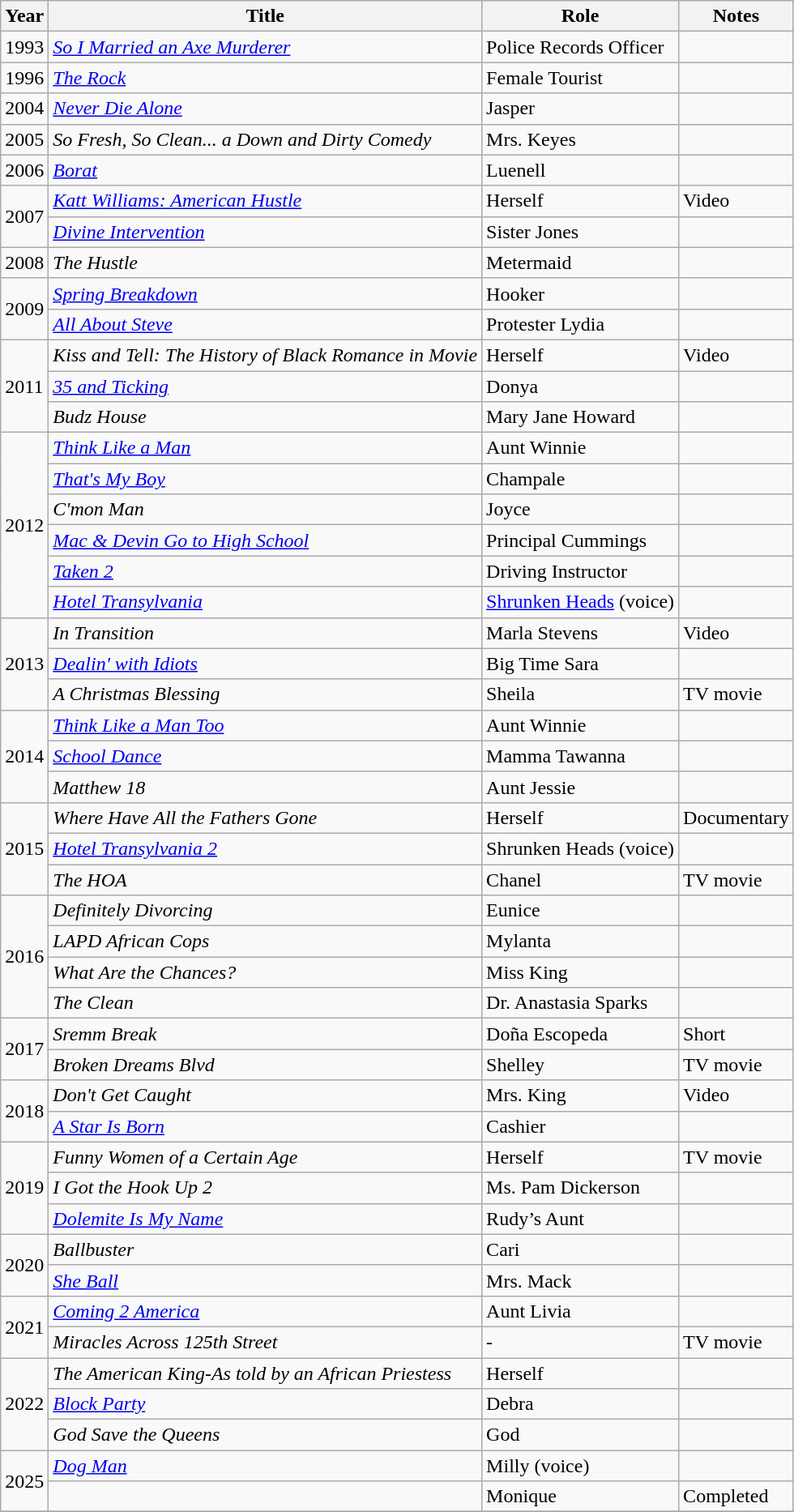<table class="wikitable plainrowheaders sortable" style="margin-right: 0;">
<tr>
<th scope="col">Year</th>
<th scope="col">Title</th>
<th scope="col">Role</th>
<th scope="col" class="unsortable">Notes</th>
</tr>
<tr>
<td>1993</td>
<td><em><a href='#'>So I Married an Axe Murderer</a></em></td>
<td>Police Records Officer</td>
<td></td>
</tr>
<tr>
<td>1996</td>
<td><em><a href='#'>The Rock</a></em></td>
<td>Female Tourist</td>
<td></td>
</tr>
<tr>
<td>2004</td>
<td><em><a href='#'>Never Die Alone</a></em></td>
<td>Jasper</td>
<td></td>
</tr>
<tr>
<td>2005</td>
<td><em>So Fresh, So Clean... a Down and Dirty Comedy</em></td>
<td>Mrs. Keyes</td>
<td></td>
</tr>
<tr>
<td>2006</td>
<td><em><a href='#'>Borat</a></em></td>
<td>Luenell</td>
<td></td>
</tr>
<tr>
<td rowspan=2>2007</td>
<td><em><a href='#'>Katt Williams: American Hustle</a></em></td>
<td>Herself</td>
<td>Video</td>
</tr>
<tr>
<td><em><a href='#'>Divine Intervention</a></em></td>
<td>Sister Jones</td>
<td></td>
</tr>
<tr>
<td>2008</td>
<td><em>The Hustle</em></td>
<td>Metermaid</td>
<td></td>
</tr>
<tr>
<td rowspan=2>2009</td>
<td><em><a href='#'>Spring Breakdown</a></em></td>
<td>Hooker</td>
<td></td>
</tr>
<tr>
<td><em><a href='#'>All About Steve</a></em></td>
<td>Protester Lydia</td>
<td></td>
</tr>
<tr>
<td rowspan=3>2011</td>
<td><em>Kiss and Tell: The History of Black Romance in Movie</em></td>
<td>Herself</td>
<td>Video</td>
</tr>
<tr>
<td><em><a href='#'>35 and Ticking</a></em></td>
<td>Donya</td>
<td></td>
</tr>
<tr>
<td><em>Budz House</em></td>
<td>Mary Jane Howard</td>
<td></td>
</tr>
<tr>
<td rowspan=6>2012</td>
<td><em><a href='#'>Think Like a Man</a></em></td>
<td>Aunt Winnie</td>
<td></td>
</tr>
<tr>
<td><em><a href='#'>That's My Boy</a></em></td>
<td>Champale</td>
<td></td>
</tr>
<tr>
<td><em>C'mon Man</em></td>
<td>Joyce</td>
<td></td>
</tr>
<tr>
<td><em><a href='#'>Mac & Devin Go to High School</a></em></td>
<td>Principal Cummings</td>
<td></td>
</tr>
<tr>
<td><em><a href='#'>Taken 2</a></em></td>
<td>Driving Instructor</td>
<td></td>
</tr>
<tr>
<td><em><a href='#'>Hotel Transylvania</a></em></td>
<td><a href='#'>Shrunken Heads</a> (voice)</td>
<td></td>
</tr>
<tr>
<td rowspan=3>2013</td>
<td><em>In Transition</em></td>
<td>Marla Stevens</td>
<td>Video</td>
</tr>
<tr>
<td><em><a href='#'>Dealin' with Idiots</a></em></td>
<td>Big Time Sara</td>
<td></td>
</tr>
<tr>
<td><em>A Christmas Blessing</em></td>
<td>Sheila</td>
<td>TV movie</td>
</tr>
<tr>
<td rowspan=3>2014</td>
<td><em><a href='#'>Think Like a Man Too</a></em></td>
<td>Aunt Winnie</td>
<td></td>
</tr>
<tr>
<td><em><a href='#'>School Dance</a></em></td>
<td>Mamma Tawanna</td>
<td></td>
</tr>
<tr>
<td><em>Matthew 18</em></td>
<td>Aunt Jessie</td>
<td></td>
</tr>
<tr>
<td rowspan=3>2015</td>
<td><em>Where Have All the Fathers Gone</em></td>
<td>Herself</td>
<td>Documentary</td>
</tr>
<tr>
<td><em><a href='#'>Hotel Transylvania 2</a></em></td>
<td>Shrunken Heads (voice)</td>
<td></td>
</tr>
<tr>
<td><em>The HOA</em></td>
<td>Chanel</td>
<td>TV movie</td>
</tr>
<tr>
<td rowspan=4>2016</td>
<td><em>Definitely Divorcing</em></td>
<td>Eunice</td>
<td></td>
</tr>
<tr>
<td><em>LAPD African Cops</em></td>
<td>Mylanta</td>
<td></td>
</tr>
<tr>
<td><em>What Are the Chances?</em></td>
<td>Miss King</td>
<td></td>
</tr>
<tr>
<td><em>The Clean</em></td>
<td>Dr. Anastasia Sparks</td>
<td></td>
</tr>
<tr>
<td rowspan=2>2017</td>
<td><em>Sremm Break</em></td>
<td>Doña Escopeda</td>
<td>Short</td>
</tr>
<tr>
<td><em>Broken Dreams Blvd</em></td>
<td>Shelley</td>
<td>TV movie</td>
</tr>
<tr>
<td rowspan=2>2018</td>
<td><em>Don't Get Caught</em></td>
<td>Mrs. King</td>
<td>Video</td>
</tr>
<tr>
<td><em><a href='#'>A Star Is Born</a></em></td>
<td>Cashier</td>
<td></td>
</tr>
<tr>
<td rowspan=3>2019</td>
<td><em>Funny Women of a Certain Age</em></td>
<td>Herself</td>
<td>TV movie</td>
</tr>
<tr>
<td><em>I Got the Hook Up 2</em></td>
<td>Ms. Pam Dickerson</td>
<td></td>
</tr>
<tr>
<td><em><a href='#'>Dolemite Is My Name</a></em></td>
<td>Rudy’s Aunt</td>
<td></td>
</tr>
<tr>
<td rowspan=2>2020</td>
<td><em>Ballbuster</em></td>
<td>Cari</td>
<td></td>
</tr>
<tr>
<td><em><a href='#'>She Ball</a></em></td>
<td>Mrs. Mack</td>
<td></td>
</tr>
<tr>
<td rowspan=2>2021</td>
<td><em><a href='#'>Coming 2 America</a></em></td>
<td>Aunt Livia</td>
<td></td>
</tr>
<tr>
<td><em>Miracles Across 125th Street</em></td>
<td>-</td>
<td>TV movie</td>
</tr>
<tr>
<td rowspan=3>2022</td>
<td><em>The American King-As told by an African Priestess</em></td>
<td>Herself</td>
<td></td>
</tr>
<tr>
<td><em><a href='#'>Block Party</a></em></td>
<td>Debra</td>
<td></td>
</tr>
<tr>
<td><em>God Save the Queens</em></td>
<td>God</td>
<td></td>
</tr>
<tr>
<td rowspan=2>2025</td>
<td><em><a href='#'>Dog Man</a></em></td>
<td>Milly (voice)</td>
<td></td>
</tr>
<tr>
<td></td>
<td>Monique</td>
<td>Completed</td>
</tr>
<tr>
</tr>
</table>
